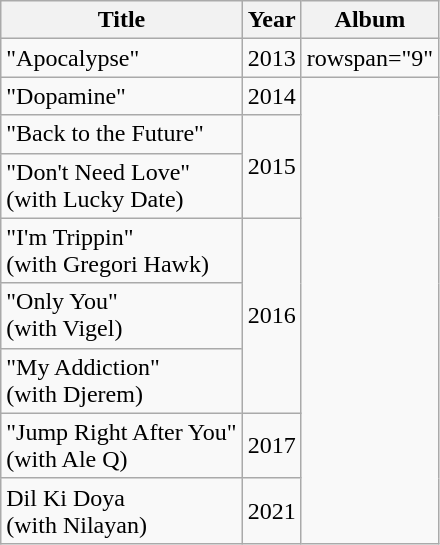<table class="wikitable">
<tr>
<th>Title</th>
<th>Year</th>
<th>Album</th>
</tr>
<tr>
<td scope="row">"Apocalypse"</td>
<td>2013</td>
<td>rowspan="9" </td>
</tr>
<tr>
<td scope="row">"Dopamine"</td>
<td>2014</td>
</tr>
<tr>
<td scope="row">"Back to the Future"</td>
<td rowspan="2">2015</td>
</tr>
<tr>
<td scope="row">"Don't Need Love"<br><span>(with Lucky Date)</span></td>
</tr>
<tr>
<td scope="row">"I'm Trippin"<br><span>(with Gregori Hawk)</span></td>
<td rowspan="3">2016</td>
</tr>
<tr>
<td scope="row">"Only You"<br><span>(with Vigel)</span></td>
</tr>
<tr>
<td scope="row">"My Addiction"<br><span>(with Djerem)</span></td>
</tr>
<tr>
<td scope="row">"Jump Right After You"<br><span>(with Ale Q)</span></td>
<td>2017</td>
</tr>
<tr>
<td>Dil Ki Doya<br>(with Nilayan)</td>
<td>2021</td>
</tr>
</table>
